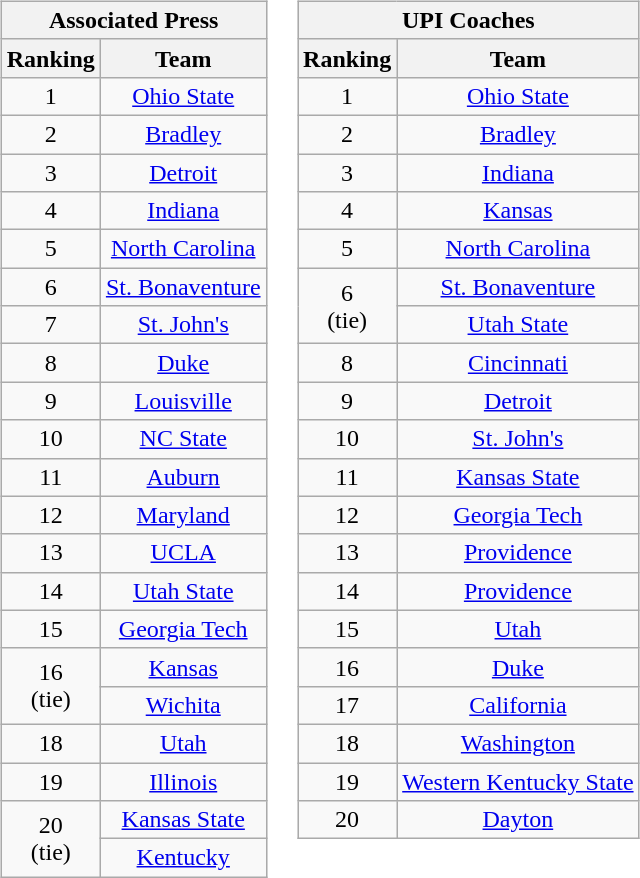<table>
<tr style="vertical-align:top;">
<td><br><table class="wikitable" style="text-align:center;">
<tr>
<th colspan=2>Associated Press</th>
</tr>
<tr>
<th>Ranking</th>
<th>Team</th>
</tr>
<tr>
<td>1</td>
<td><a href='#'>Ohio State</a></td>
</tr>
<tr>
<td>2</td>
<td><a href='#'>Bradley</a></td>
</tr>
<tr>
<td>3</td>
<td><a href='#'>Detroit</a></td>
</tr>
<tr>
<td>4</td>
<td><a href='#'>Indiana</a></td>
</tr>
<tr>
<td>5</td>
<td><a href='#'>North Carolina</a></td>
</tr>
<tr>
<td>6</td>
<td><a href='#'>St. Bonaventure</a></td>
</tr>
<tr>
<td>7</td>
<td><a href='#'>St. John's</a></td>
</tr>
<tr>
<td>8</td>
<td><a href='#'>Duke</a></td>
</tr>
<tr>
<td>9</td>
<td><a href='#'>Louisville</a></td>
</tr>
<tr>
<td>10</td>
<td><a href='#'>NC State</a></td>
</tr>
<tr>
<td>11</td>
<td><a href='#'>Auburn</a></td>
</tr>
<tr>
<td>12</td>
<td><a href='#'>Maryland</a></td>
</tr>
<tr>
<td>13</td>
<td><a href='#'>UCLA</a></td>
</tr>
<tr>
<td>14</td>
<td><a href='#'>Utah State</a></td>
</tr>
<tr>
<td>15</td>
<td><a href='#'>Georgia Tech</a></td>
</tr>
<tr>
<td rowspan=2>16<br>(tie)</td>
<td><a href='#'>Kansas</a></td>
</tr>
<tr>
<td><a href='#'>Wichita</a></td>
</tr>
<tr>
<td>18</td>
<td><a href='#'>Utah</a></td>
</tr>
<tr>
<td>19</td>
<td><a href='#'>Illinois</a></td>
</tr>
<tr>
<td rowspan=2>20<br>(tie)</td>
<td><a href='#'>Kansas State</a></td>
</tr>
<tr>
<td><a href='#'>Kentucky</a></td>
</tr>
</table>
</td>
<td><br><table class="wikitable" style="text-align:center;">
<tr>
<th colspan=2><strong>UPI Coaches</strong></th>
</tr>
<tr>
<th>Ranking</th>
<th>Team</th>
</tr>
<tr>
<td>1</td>
<td><a href='#'>Ohio State</a></td>
</tr>
<tr>
<td>2</td>
<td><a href='#'>Bradley</a></td>
</tr>
<tr>
<td>3</td>
<td><a href='#'>Indiana</a></td>
</tr>
<tr>
<td>4</td>
<td><a href='#'>Kansas</a></td>
</tr>
<tr>
<td>5</td>
<td><a href='#'>North Carolina</a></td>
</tr>
<tr>
<td rowspan=2>6<br>(tie)</td>
<td><a href='#'>St. Bonaventure</a></td>
</tr>
<tr>
<td><a href='#'>Utah State</a></td>
</tr>
<tr>
<td>8</td>
<td><a href='#'>Cincinnati</a></td>
</tr>
<tr>
<td>9</td>
<td><a href='#'>Detroit</a></td>
</tr>
<tr>
<td>10</td>
<td><a href='#'>St. John's</a></td>
</tr>
<tr>
<td>11</td>
<td><a href='#'>Kansas State</a></td>
</tr>
<tr>
<td>12</td>
<td><a href='#'>Georgia Tech</a></td>
</tr>
<tr>
<td>13</td>
<td><a href='#'>Providence</a></td>
</tr>
<tr>
<td>14</td>
<td><a href='#'>Providence</a></td>
</tr>
<tr>
<td>15</td>
<td><a href='#'>Utah</a></td>
</tr>
<tr>
<td>16</td>
<td><a href='#'>Duke</a></td>
</tr>
<tr>
<td>17</td>
<td><a href='#'>California</a></td>
</tr>
<tr>
<td>18</td>
<td><a href='#'>Washington</a></td>
</tr>
<tr>
<td>19</td>
<td><a href='#'>Western Kentucky State</a></td>
</tr>
<tr>
<td>20</td>
<td><a href='#'>Dayton</a></td>
</tr>
</table>
</td>
</tr>
</table>
